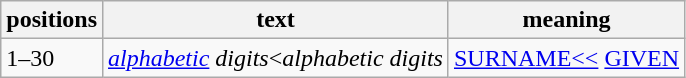<table class="wikitable">
<tr>
<th>positions</th>
<th>text</th>
<th>meaning</th>
</tr>
<tr>
<td>1–30</td>
<td><em><a href='#'>alphabetic</a> digits</em><<em>alphabetic digits<alphabetic digits</em></td>
<td><a href='#'>SURNAME<<</a> <a href='#'>GIVEN<NAMES</a></td>
</tr>
</table>
